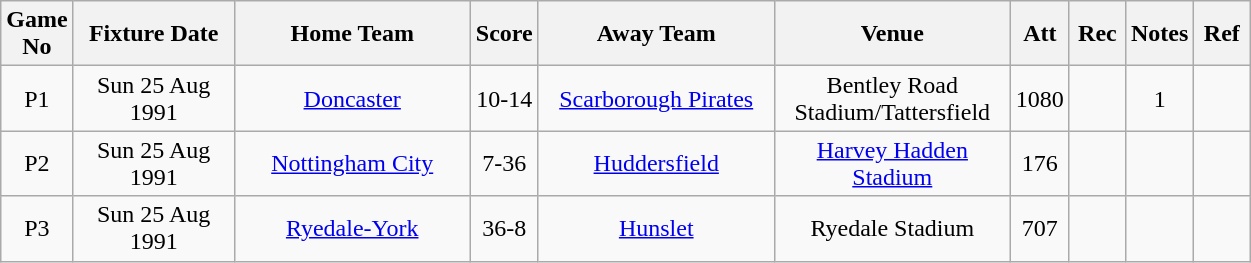<table class="wikitable" style="text-align:center;">
<tr>
<th width=20 abbr="No">Game No</th>
<th width=100 abbr="Date">Fixture Date</th>
<th width=150 abbr="Home Team">Home Team</th>
<th width=20 abbr="Score">Score</th>
<th width=150 abbr="Away Team">Away Team</th>
<th width=150 abbr="Venue">Venue</th>
<th width=30 abbr="Att">Att</th>
<th width=30 abbr="Rec">Rec</th>
<th width=20 abbr="Notes">Notes</th>
<th width=30 abbr="Ref">Ref</th>
</tr>
<tr>
<td>P1</td>
<td>Sun 25 Aug 1991</td>
<td><a href='#'>Doncaster</a></td>
<td>10-14</td>
<td><a href='#'>Scarborough Pirates</a></td>
<td>Bentley Road Stadium/Tattersfield</td>
<td>1080</td>
<td></td>
<td>1</td>
<td></td>
</tr>
<tr>
<td>P2</td>
<td>Sun 25 Aug 1991</td>
<td><a href='#'>Nottingham City</a></td>
<td>7-36</td>
<td><a href='#'>Huddersfield</a></td>
<td><a href='#'>Harvey Hadden Stadium</a></td>
<td>176</td>
<td></td>
<td></td>
<td></td>
</tr>
<tr>
<td>P3</td>
<td>Sun 25 Aug 1991</td>
<td><a href='#'>Ryedale-York</a></td>
<td>36-8</td>
<td><a href='#'>Hunslet</a></td>
<td>Ryedale Stadium</td>
<td>707</td>
<td></td>
<td></td>
<td></td>
</tr>
</table>
